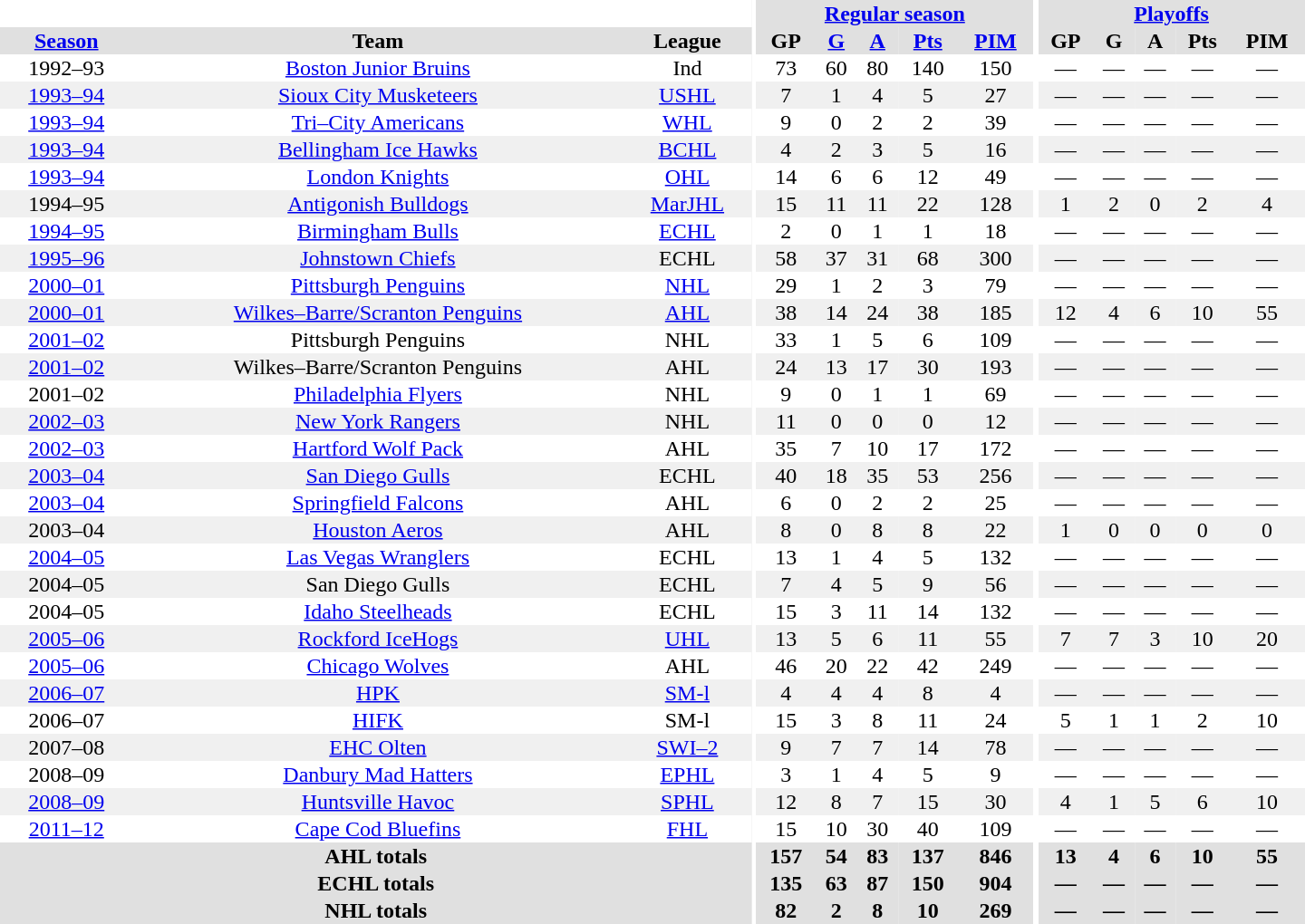<table border="0" cellpadding="1" cellspacing="0" style="text-align:center; width:60em">
<tr bgcolor="#e0e0e0">
<th colspan="3" bgcolor="#ffffff"></th>
<th rowspan="100" bgcolor="#ffffff"></th>
<th colspan="5"><a href='#'>Regular season</a></th>
<th rowspan="100" bgcolor="#ffffff"></th>
<th colspan="5"><a href='#'>Playoffs</a></th>
</tr>
<tr bgcolor="#e0e0e0">
<th><a href='#'>Season</a></th>
<th>Team</th>
<th>League</th>
<th>GP</th>
<th><a href='#'>G</a></th>
<th><a href='#'>A</a></th>
<th><a href='#'>Pts</a></th>
<th><a href='#'>PIM</a></th>
<th>GP</th>
<th>G</th>
<th>A</th>
<th>Pts</th>
<th>PIM</th>
</tr>
<tr>
<td>1992–93</td>
<td><a href='#'>Boston Junior Bruins</a></td>
<td>Ind</td>
<td>73</td>
<td>60</td>
<td>80</td>
<td>140</td>
<td>150</td>
<td>—</td>
<td>—</td>
<td>—</td>
<td>—</td>
<td>—</td>
</tr>
<tr bgcolor="#f0f0f0">
<td><a href='#'>1993–94</a></td>
<td><a href='#'>Sioux City Musketeers</a></td>
<td><a href='#'>USHL</a></td>
<td>7</td>
<td>1</td>
<td>4</td>
<td>5</td>
<td>27</td>
<td>—</td>
<td>—</td>
<td>—</td>
<td>—</td>
<td>—</td>
</tr>
<tr>
<td><a href='#'>1993–94</a></td>
<td><a href='#'>Tri–City Americans</a></td>
<td><a href='#'>WHL</a></td>
<td>9</td>
<td>0</td>
<td>2</td>
<td>2</td>
<td>39</td>
<td>—</td>
<td>—</td>
<td>—</td>
<td>—</td>
<td>—</td>
</tr>
<tr bgcolor="#f0f0f0">
<td><a href='#'>1993–94</a></td>
<td><a href='#'>Bellingham Ice Hawks</a></td>
<td><a href='#'>BCHL</a></td>
<td>4</td>
<td>2</td>
<td>3</td>
<td>5</td>
<td>16</td>
<td>—</td>
<td>—</td>
<td>—</td>
<td>—</td>
<td>—</td>
</tr>
<tr>
<td><a href='#'>1993–94</a></td>
<td><a href='#'>London Knights</a></td>
<td><a href='#'>OHL</a></td>
<td>14</td>
<td>6</td>
<td>6</td>
<td>12</td>
<td>49</td>
<td>—</td>
<td>—</td>
<td>—</td>
<td>—</td>
<td>—</td>
</tr>
<tr bgcolor="#f0f0f0">
<td>1994–95</td>
<td><a href='#'>Antigonish Bulldogs</a></td>
<td><a href='#'>MarJHL</a></td>
<td>15</td>
<td>11</td>
<td>11</td>
<td>22</td>
<td>128</td>
<td>1</td>
<td>2</td>
<td>0</td>
<td>2</td>
<td>4</td>
</tr>
<tr>
<td><a href='#'>1994–95</a></td>
<td><a href='#'>Birmingham Bulls</a></td>
<td><a href='#'>ECHL</a></td>
<td>2</td>
<td>0</td>
<td>1</td>
<td>1</td>
<td>18</td>
<td>—</td>
<td>—</td>
<td>—</td>
<td>—</td>
<td>—</td>
</tr>
<tr bgcolor="#f0f0f0">
<td><a href='#'>1995–96</a></td>
<td><a href='#'>Johnstown Chiefs</a></td>
<td>ECHL</td>
<td>58</td>
<td>37</td>
<td>31</td>
<td>68</td>
<td>300</td>
<td>—</td>
<td>—</td>
<td>—</td>
<td>—</td>
<td>—</td>
</tr>
<tr>
<td><a href='#'>2000–01</a></td>
<td><a href='#'>Pittsburgh Penguins</a></td>
<td><a href='#'>NHL</a></td>
<td>29</td>
<td>1</td>
<td>2</td>
<td>3</td>
<td>79</td>
<td>—</td>
<td>—</td>
<td>—</td>
<td>—</td>
<td>—</td>
</tr>
<tr bgcolor="#f0f0f0">
<td><a href='#'>2000–01</a></td>
<td><a href='#'>Wilkes–Barre/Scranton Penguins</a></td>
<td><a href='#'>AHL</a></td>
<td>38</td>
<td>14</td>
<td>24</td>
<td>38</td>
<td>185</td>
<td>12</td>
<td>4</td>
<td>6</td>
<td>10</td>
<td>55</td>
</tr>
<tr>
<td><a href='#'>2001–02</a></td>
<td>Pittsburgh Penguins</td>
<td>NHL</td>
<td>33</td>
<td>1</td>
<td>5</td>
<td>6</td>
<td>109</td>
<td>—</td>
<td>—</td>
<td>—</td>
<td>—</td>
<td>—</td>
</tr>
<tr bgcolor="#f0f0f0">
<td><a href='#'>2001–02</a></td>
<td>Wilkes–Barre/Scranton Penguins</td>
<td>AHL</td>
<td>24</td>
<td>13</td>
<td>17</td>
<td>30</td>
<td>193</td>
<td>—</td>
<td>—</td>
<td>—</td>
<td>—</td>
<td>—</td>
</tr>
<tr>
<td>2001–02</td>
<td><a href='#'>Philadelphia Flyers</a></td>
<td>NHL</td>
<td>9</td>
<td>0</td>
<td>1</td>
<td>1</td>
<td>69</td>
<td>—</td>
<td>—</td>
<td>—</td>
<td>—</td>
<td>—</td>
</tr>
<tr bgcolor="#f0f0f0">
<td><a href='#'>2002–03</a></td>
<td><a href='#'>New York Rangers</a></td>
<td>NHL</td>
<td>11</td>
<td>0</td>
<td>0</td>
<td>0</td>
<td>12</td>
<td>—</td>
<td>—</td>
<td>—</td>
<td>—</td>
<td>—</td>
</tr>
<tr>
<td><a href='#'>2002–03</a></td>
<td><a href='#'>Hartford Wolf Pack</a></td>
<td>AHL</td>
<td>35</td>
<td>7</td>
<td>10</td>
<td>17</td>
<td>172</td>
<td>—</td>
<td>—</td>
<td>—</td>
<td>—</td>
<td>—</td>
</tr>
<tr bgcolor="#f0f0f0">
<td><a href='#'>2003–04</a></td>
<td><a href='#'>San Diego Gulls</a></td>
<td>ECHL</td>
<td>40</td>
<td>18</td>
<td>35</td>
<td>53</td>
<td>256</td>
<td>—</td>
<td>—</td>
<td>—</td>
<td>—</td>
<td>—</td>
</tr>
<tr>
<td><a href='#'>2003–04</a></td>
<td><a href='#'>Springfield Falcons</a></td>
<td>AHL</td>
<td>6</td>
<td>0</td>
<td>2</td>
<td>2</td>
<td>25</td>
<td>—</td>
<td>—</td>
<td>—</td>
<td>—</td>
<td>—</td>
</tr>
<tr bgcolor="#f0f0f0">
<td>2003–04</td>
<td><a href='#'>Houston Aeros</a></td>
<td>AHL</td>
<td>8</td>
<td>0</td>
<td>8</td>
<td>8</td>
<td>22</td>
<td>1</td>
<td>0</td>
<td>0</td>
<td>0</td>
<td>0</td>
</tr>
<tr>
<td><a href='#'>2004–05</a></td>
<td><a href='#'>Las Vegas Wranglers</a></td>
<td>ECHL</td>
<td>13</td>
<td>1</td>
<td>4</td>
<td>5</td>
<td>132</td>
<td>—</td>
<td>—</td>
<td>—</td>
<td>—</td>
<td>—</td>
</tr>
<tr bgcolor="#f0f0f0">
<td>2004–05</td>
<td>San Diego Gulls</td>
<td>ECHL</td>
<td>7</td>
<td>4</td>
<td>5</td>
<td>9</td>
<td>56</td>
<td>—</td>
<td>—</td>
<td>—</td>
<td>—</td>
<td>—</td>
</tr>
<tr>
<td>2004–05</td>
<td><a href='#'>Idaho Steelheads</a></td>
<td>ECHL</td>
<td>15</td>
<td>3</td>
<td>11</td>
<td>14</td>
<td>132</td>
<td>—</td>
<td>—</td>
<td>—</td>
<td>—</td>
<td>—</td>
</tr>
<tr bgcolor="#f0f0f0">
<td><a href='#'>2005–06</a></td>
<td><a href='#'>Rockford IceHogs</a></td>
<td><a href='#'>UHL</a></td>
<td>13</td>
<td>5</td>
<td>6</td>
<td>11</td>
<td>55</td>
<td>7</td>
<td>7</td>
<td>3</td>
<td>10</td>
<td>20</td>
</tr>
<tr>
<td><a href='#'>2005–06</a></td>
<td><a href='#'>Chicago Wolves</a></td>
<td>AHL</td>
<td>46</td>
<td>20</td>
<td>22</td>
<td>42</td>
<td>249</td>
<td>—</td>
<td>—</td>
<td>—</td>
<td>—</td>
<td>—</td>
</tr>
<tr bgcolor="#f0f0f0">
<td><a href='#'>2006–07</a></td>
<td><a href='#'>HPK</a></td>
<td><a href='#'>SM-l</a></td>
<td>4</td>
<td>4</td>
<td>4</td>
<td>8</td>
<td>4</td>
<td>—</td>
<td>—</td>
<td>—</td>
<td>—</td>
<td>—</td>
</tr>
<tr>
<td>2006–07</td>
<td><a href='#'>HIFK</a></td>
<td>SM-l</td>
<td>15</td>
<td>3</td>
<td>8</td>
<td>11</td>
<td>24</td>
<td>5</td>
<td>1</td>
<td>1</td>
<td>2</td>
<td>10</td>
</tr>
<tr bgcolor="#f0f0f0">
<td>2007–08</td>
<td><a href='#'>EHC Olten</a></td>
<td><a href='#'>SWI–2</a></td>
<td>9</td>
<td>7</td>
<td>7</td>
<td>14</td>
<td>78</td>
<td>—</td>
<td>—</td>
<td>—</td>
<td>—</td>
<td>—</td>
</tr>
<tr>
<td>2008–09</td>
<td><a href='#'>Danbury Mad Hatters</a></td>
<td><a href='#'>EPHL</a></td>
<td>3</td>
<td>1</td>
<td>4</td>
<td>5</td>
<td>9</td>
<td>—</td>
<td>—</td>
<td>—</td>
<td>—</td>
<td>—</td>
</tr>
<tr bgcolor="#f0f0f0">
<td><a href='#'>2008–09</a></td>
<td><a href='#'>Huntsville Havoc</a></td>
<td><a href='#'>SPHL</a></td>
<td>12</td>
<td>8</td>
<td>7</td>
<td>15</td>
<td>30</td>
<td>4</td>
<td>1</td>
<td>5</td>
<td>6</td>
<td>10</td>
</tr>
<tr>
<td><a href='#'>2011–12</a></td>
<td><a href='#'>Cape Cod Bluefins</a></td>
<td><a href='#'>FHL</a></td>
<td>15</td>
<td>10</td>
<td>30</td>
<td>40</td>
<td>109</td>
<td>—</td>
<td>—</td>
<td>—</td>
<td>—</td>
<td>—</td>
</tr>
<tr bgcolor="#e0e0e0">
<th colspan="3">AHL totals</th>
<th>157</th>
<th>54</th>
<th>83</th>
<th>137</th>
<th>846</th>
<th>13</th>
<th>4</th>
<th>6</th>
<th>10</th>
<th>55</th>
</tr>
<tr bgcolor="#e0e0e0">
<th colspan="3">ECHL totals</th>
<th>135</th>
<th>63</th>
<th>87</th>
<th>150</th>
<th>904</th>
<th>—</th>
<th>—</th>
<th>—</th>
<th>—</th>
<th>—</th>
</tr>
<tr bgcolor="#e0e0e0">
<th colspan="3">NHL totals</th>
<th>82</th>
<th>2</th>
<th>8</th>
<th>10</th>
<th>269</th>
<th>—</th>
<th>—</th>
<th>—</th>
<th>—</th>
<th>—</th>
</tr>
</table>
